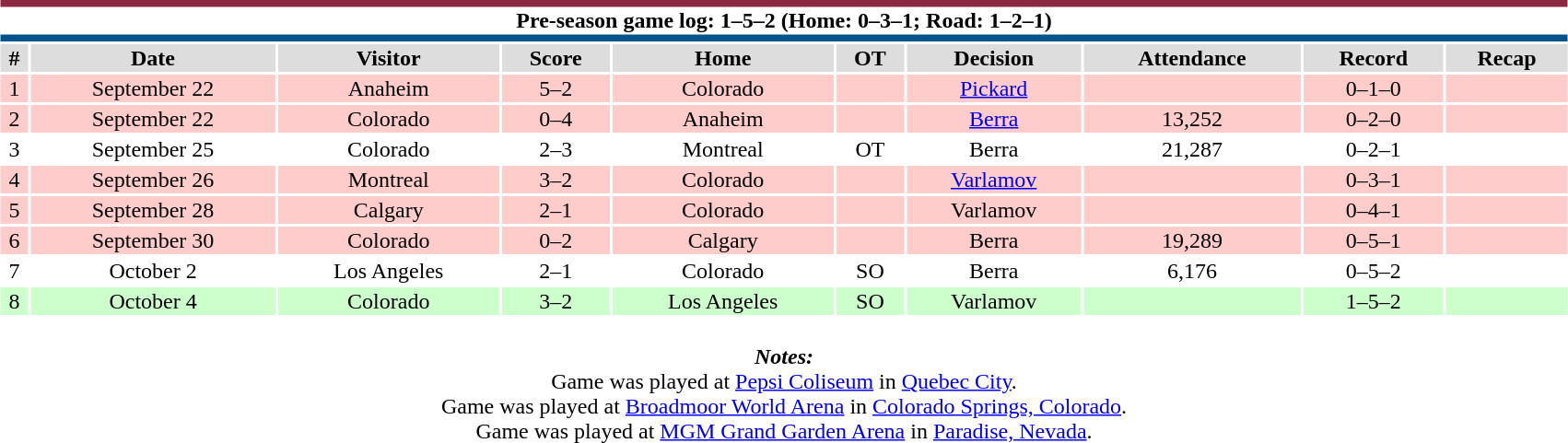<table class="toccolours collapsible collapsed" style="width:90%; clear:both; margin:1.5em auto; text-align:center;">
<tr>
<th colspan=10 style="background:#fff; border-top:#8B2942 5px solid; border-bottom:#01548A 5px solid;">Pre-season game log: 1–5–2 (Home: 0–3–1; Road: 1–2–1)</th>
</tr>
<tr style="text-align:center; background:#ddd;">
<th>#</th>
<th>Date</th>
<th>Visitor</th>
<th>Score</th>
<th>Home</th>
<th>OT</th>
<th>Decision</th>
<th>Attendance</th>
<th>Record</th>
<th>Recap</th>
</tr>
<tr style="text-align:center; background:#fcc;">
<td>1</td>
<td>September 22</td>
<td>Anaheim</td>
<td>5–2</td>
<td>Colorado</td>
<td></td>
<td><a href='#'>Pickard</a></td>
<td></td>
<td>0–1–0</td>
<td></td>
</tr>
<tr style="text-align:center; background:#fcc;">
<td>2</td>
<td>September 22</td>
<td>Colorado</td>
<td>0–4</td>
<td>Anaheim</td>
<td></td>
<td><a href='#'>Berra</a></td>
<td>13,252</td>
<td>0–2–0</td>
<td></td>
</tr>
<tr style="text-align:center; background:#fff;">
<td>3</td>
<td>September 25</td>
<td>Colorado</td>
<td>2–3</td>
<td>Montreal</td>
<td>OT</td>
<td>Berra</td>
<td>21,287</td>
<td>0–2–1</td>
<td></td>
</tr>
<tr style="text-align:center; background:#fcc;">
<td>4</td>
<td>September 26</td>
<td>Montreal</td>
<td>3–2</td>
<td>Colorado</td>
<td></td>
<td><a href='#'>Varlamov</a></td>
<td></td>
<td>0–3–1</td>
<td></td>
</tr>
<tr style="text-align:center; background:#fcc;">
<td>5</td>
<td>September 28</td>
<td>Calgary</td>
<td>2–1</td>
<td>Colorado</td>
<td></td>
<td>Varlamov</td>
<td></td>
<td>0–4–1</td>
<td></td>
</tr>
<tr style="text-align:center; background:#fcc;">
<td>6</td>
<td>September 30</td>
<td>Colorado</td>
<td>0–2</td>
<td>Calgary</td>
<td></td>
<td>Berra</td>
<td>19,289</td>
<td>0–5–1</td>
<td></td>
</tr>
<tr style="text-align:center; background:#fff;">
<td>7</td>
<td>October 2</td>
<td>Los Angeles</td>
<td>2–1</td>
<td>Colorado</td>
<td>SO</td>
<td>Berra</td>
<td>6,176</td>
<td>0–5–2</td>
<td></td>
</tr>
<tr style="text-align:center; background:#cfc;">
<td>8</td>
<td>October 4</td>
<td>Colorado</td>
<td>3–2</td>
<td>Los Angeles</td>
<td>SO</td>
<td>Varlamov</td>
<td></td>
<td>1–5–2</td>
<td></td>
</tr>
<tr>
<td colspan="10" style="text-align:center;"><br><strong><em>Notes:</em></strong><br>
Game was played at <a href='#'>Pepsi Coliseum</a> in <a href='#'>Quebec City</a>.<br>
Game was played at <a href='#'>Broadmoor World Arena</a> in <a href='#'>Colorado Springs, Colorado</a>.<br>
Game was played at <a href='#'>MGM Grand Garden Arena</a> in <a href='#'>Paradise, Nevada</a>.</td>
</tr>
</table>
